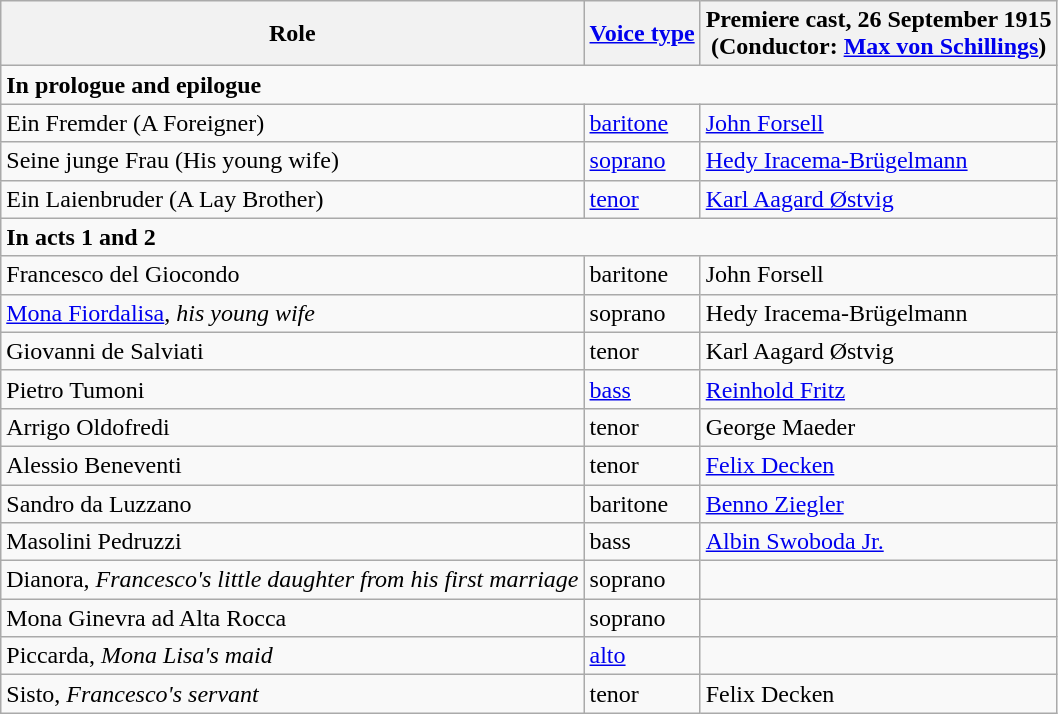<table class="wikitable">
<tr>
<th>Role</th>
<th><a href='#'>Voice type</a></th>
<th>Premiere cast, 26 September 1915<br>(Conductor: <a href='#'>Max von Schillings</a>)</th>
</tr>
<tr>
<td colspan="3"><strong>In prologue and epilogue</strong></td>
</tr>
<tr>
<td>Ein Fremder (A Foreigner)</td>
<td><a href='#'>baritone</a></td>
<td><a href='#'>John Forsell</a></td>
</tr>
<tr>
<td>Seine junge Frau (His young wife)</td>
<td><a href='#'>soprano</a></td>
<td><a href='#'>Hedy Iracema-Brügelmann</a></td>
</tr>
<tr>
<td>Ein Laienbruder (A Lay Brother)</td>
<td><a href='#'>tenor</a></td>
<td><a href='#'>Karl Aagard Østvig</a></td>
</tr>
<tr>
<td colspan="3"><strong>In acts 1 and 2</strong></td>
</tr>
<tr>
<td>Francesco del Giocondo</td>
<td>baritone</td>
<td>John Forsell</td>
</tr>
<tr>
<td><a href='#'>Mona Fiordalisa</a>, <em>his young wife</em></td>
<td>soprano</td>
<td>Hedy Iracema-Brügelmann</td>
</tr>
<tr>
<td>Giovanni de Salviati</td>
<td>tenor</td>
<td>Karl Aagard Østvig</td>
</tr>
<tr>
<td>Pietro Tumoni</td>
<td><a href='#'>bass</a></td>
<td><a href='#'>Reinhold Fritz</a></td>
</tr>
<tr>
<td>Arrigo Oldofredi</td>
<td>tenor</td>
<td>George Maeder</td>
</tr>
<tr>
<td>Alessio Beneventi</td>
<td>tenor</td>
<td><a href='#'>Felix Decken</a></td>
</tr>
<tr>
<td>Sandro da Luzzano</td>
<td>baritone</td>
<td><a href='#'>Benno Ziegler</a></td>
</tr>
<tr>
<td>Masolini Pedruzzi</td>
<td>bass</td>
<td><a href='#'>Albin Swoboda Jr.</a></td>
</tr>
<tr>
<td>Dianora, <em>Francesco's little daughter from his first marriage</em></td>
<td>soprano</td>
<td></td>
</tr>
<tr>
<td>Mona Ginevra ad Alta Rocca</td>
<td>soprano</td>
<td></td>
</tr>
<tr>
<td>Piccarda, <em>Mona Lisa's maid</em></td>
<td><a href='#'>alto</a></td>
<td></td>
</tr>
<tr>
<td>Sisto, <em>Francesco's servant</em></td>
<td>tenor</td>
<td>Felix Decken</td>
</tr>
</table>
